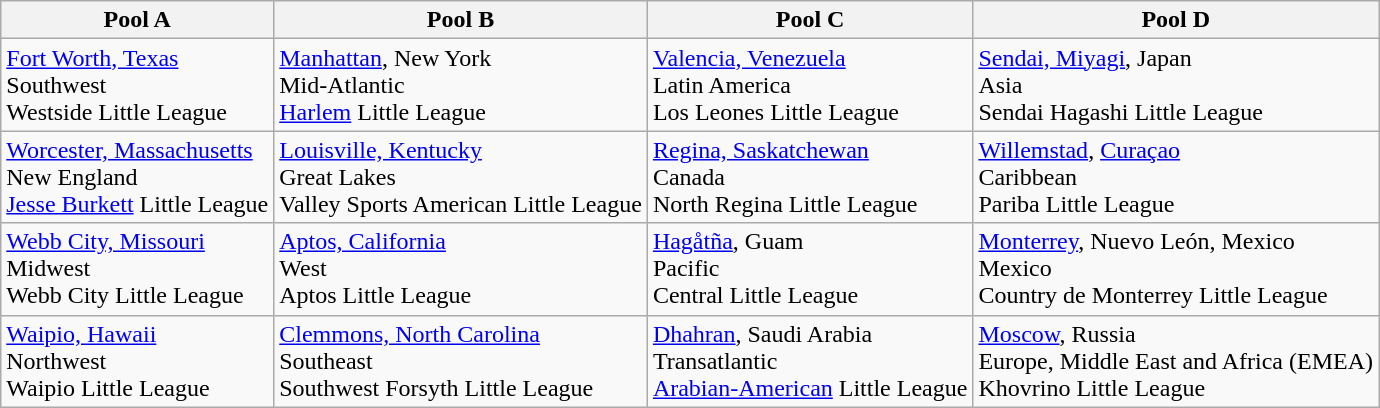<table class="wikitable">
<tr>
<th>Pool A</th>
<th>Pool B</th>
<th>Pool C</th>
<th>Pool D</th>
</tr>
<tr>
<td> <a href='#'>Fort Worth, Texas</a><br>Southwest<br>Westside Little League</td>
<td> <a href='#'>Manhattan</a>, New York<br>Mid-Atlantic<br><a href='#'>Harlem</a> Little League</td>
<td> <a href='#'>Valencia, Venezuela</a><br>Latin America<br>Los Leones Little League</td>
<td> <a href='#'>Sendai, Miyagi</a>, Japan<br>Asia<br>Sendai Hagashi Little League</td>
</tr>
<tr>
<td> <a href='#'>Worcester, Massachusetts</a><br>New England<br><a href='#'>Jesse Burkett</a> Little League</td>
<td> <a href='#'>Louisville, Kentucky</a><br>Great Lakes<br>Valley Sports American Little League</td>
<td> <a href='#'>Regina, Saskatchewan</a><br>Canada<br>North Regina Little League</td>
<td> <a href='#'>Willemstad</a>, <a href='#'>Curaçao</a><br>Caribbean<br>Pariba Little League</td>
</tr>
<tr>
<td> <a href='#'>Webb City, Missouri</a><br>Midwest<br>Webb City Little League</td>
<td> <a href='#'>Aptos, California</a><br>West<br>Aptos Little League</td>
<td> <a href='#'>Hagåtña</a>, Guam<br>Pacific<br>Central Little League</td>
<td> <a href='#'>Monterrey</a>, Nuevo León, Mexico<br>Mexico<br>Country de Monterrey Little League</td>
</tr>
<tr>
<td> <a href='#'>Waipio, Hawaii</a><br>Northwest<br>Waipio Little League</td>
<td> <a href='#'>Clemmons, North Carolina</a><br>Southeast<br>Southwest Forsyth Little League</td>
<td> <a href='#'>Dhahran</a>, Saudi Arabia<br>Transatlantic<br><a href='#'>Arabian-American</a> Little League</td>
<td> <a href='#'>Moscow</a>, Russia<br>Europe, Middle East and Africa (EMEA)<br>Khovrino Little League</td>
</tr>
</table>
